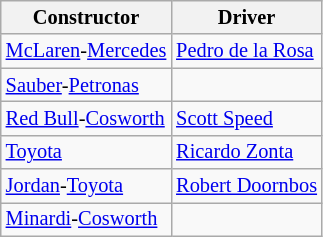<table class="wikitable" style="font-size: 85%">
<tr>
<th scope="col">Constructor</th>
<th scope="col">Driver</th>
</tr>
<tr>
<td><a href='#'>McLaren</a>-<a href='#'>Mercedes</a></td>
<td> <a href='#'>Pedro de la Rosa</a></td>
</tr>
<tr>
<td><a href='#'>Sauber</a>-<a href='#'>Petronas</a></td>
<td></td>
</tr>
<tr>
<td><a href='#'>Red Bull</a>-<a href='#'>Cosworth</a></td>
<td> <a href='#'>Scott Speed</a></td>
</tr>
<tr>
<td><a href='#'>Toyota</a></td>
<td> <a href='#'>Ricardo Zonta</a></td>
</tr>
<tr>
<td><a href='#'>Jordan</a>-<a href='#'>Toyota</a></td>
<td> <a href='#'>Robert Doornbos</a></td>
</tr>
<tr>
<td><a href='#'>Minardi</a>-<a href='#'>Cosworth</a></td>
<td></td>
</tr>
</table>
